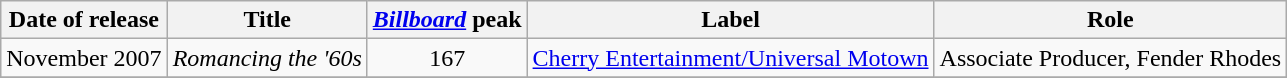<table class="wikitable">
<tr>
<th>Date of release</th>
<th>Title</th>
<th><a href='#'><em>Billboard</em></a> peak</th>
<th>Label</th>
<th>Role</th>
</tr>
<tr>
<td>November 2007</td>
<td><em>Romancing the '60s</em></td>
<td style="text-align:center;">167</td>
<td><a href='#'>Cherry Entertainment/Universal Motown</a></td>
<td>Associate Producer, Fender Rhodes</td>
</tr>
<tr>
</tr>
</table>
